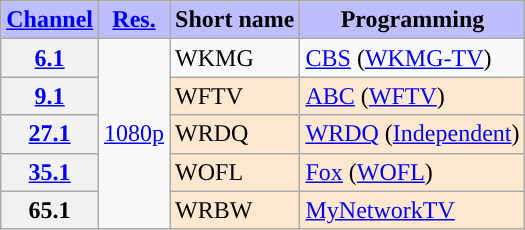<table class="wikitable">
<tr>
<th style="background-color: #bdbdff" scope = "col"><a href='#'>Channel</a></th>
<th style="background-color: #bdbdff" scope = "col"><a href='#'>Res.</a></th>
<th style="background-color: #bdbdff" scope = "col">Short name</th>
<th style="background-color: #bdbdff" scope = "col">Programming</th>
</tr>
<tr>
<th scope = "row"><a href='#'>6.1</a></th>
<td rowspan=5><a href='#'>1080p</a></td>
<td>WKMG</td>
<td><a href='#'>CBS</a> (<a href='#'>WKMG-TV</a>)</td>
</tr>
<tr>
<th scope = "row"><a href='#'>9.1</a></th>
<td style="background-color:#ffe8d0">WFTV</td>
<td style="background-color:#ffe8d0"><a href='#'>ABC</a> (<a href='#'>WFTV</a>) </td>
</tr>
<tr>
<th scope = "row"><a href='#'>27.1</a></th>
<td style="background-color:#ffe8d0">WRDQ</td>
<td style="background-color:#ffe8d0"><a href='#'>WRDQ</a> (<a href='#'>Independent</a>) </td>
</tr>
<tr>
<th scope = "row"><a href='#'>35.1</a></th>
<td style="background-color:#ffe8d0">WOFL</td>
<td style="background-color:#ffe8d0"><a href='#'>Fox</a> (<a href='#'>WOFL</a>) </td>
</tr>
<tr>
<th scope = "row">65.1</th>
<td style="background-color:#ffe8d0">WRBW</td>
<td style="background-color:#ffe8d0"><a href='#'>MyNetworkTV</a> </td>
</tr>
</table>
